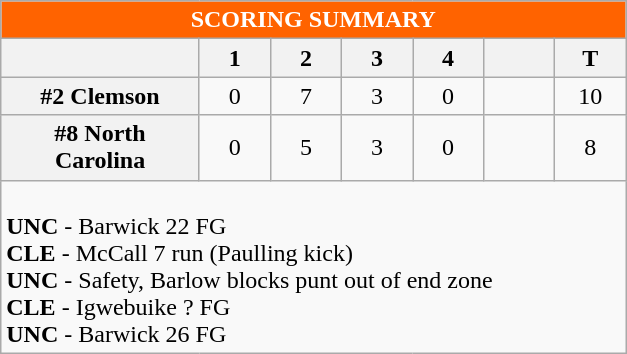<table class="wikitable" style="text-align:center">
<tr style="background:#FF6300; color:white">
<td colspan="7" align="center"><strong>SCORING SUMMARY</strong></td>
</tr>
<tr>
<th width="125"> </th>
<th width="40">1</th>
<th width="40">2</th>
<th width="40">3</th>
<th width="40">4</th>
<th width="40"> </th>
<th width="40">T</th>
</tr>
<tr>
<th>#2 Clemson</th>
<td>0</td>
<td>7</td>
<td>3</td>
<td>0</td>
<td></td>
<td>10</td>
</tr>
<tr>
<th>#8 North Carolina</th>
<td>0</td>
<td>5</td>
<td>3</td>
<td>0</td>
<td></td>
<td>8</td>
</tr>
<tr>
<td colspan="7" align="left"><br><strong>UNC</strong> - Barwick 22 FG<br>
<strong>CLE</strong> - McCall 7 run (Paulling kick)<br>
<strong>UNC</strong> - Safety, Barlow blocks punt out of end zone<br>
<strong>CLE</strong> - Igwebuike ? FG<br>
<strong>UNC</strong> - Barwick 26 FG</td>
</tr>
</table>
